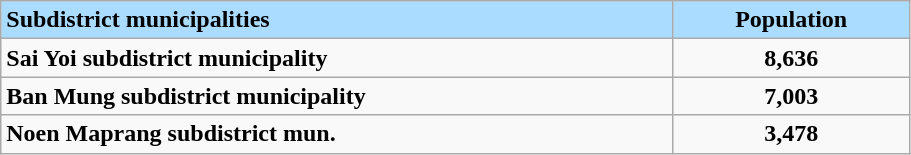<table class="wikitable" style="width:48%; display:inline-table;">
<tr>
<th scope="col" style= "width:74%; background: #aadcff; text-align:left;"><strong>Subdistrict municipalities</strong></th>
<th scope="col" style= "width:26%; background: #aadcff; text-align:center;"><strong>Population</strong></th>
</tr>
<tr>
<td><strong>Sai Yoi subdistrict municipality</strong></td>
<td style="text-align:center;"><strong>8,636</strong></td>
</tr>
<tr>
<td><strong>Ban Mung subdistrict municipality</strong></td>
<td style="text-align:center;"><strong>7,003</strong></td>
</tr>
<tr>
<td><strong>Noen Maprang subdistrict mun.</strong></td>
<td style="text-align:center;"><strong>3,478</strong></td>
</tr>
</table>
